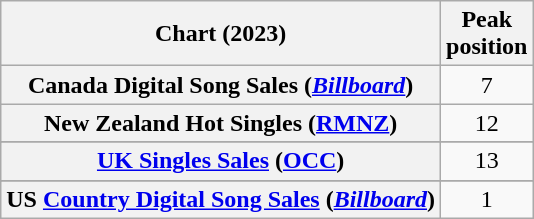<table class="wikitable sortable plainrowheaders" style="text-align:center">
<tr>
<th scope="col">Chart (2023)</th>
<th scope="col">Peak<br>position</th>
</tr>
<tr>
<th scope="row">Canada Digital Song Sales (<em><a href='#'>Billboard</a></em>)</th>
<td>7</td>
</tr>
<tr>
<th scope="row">New Zealand Hot Singles (<a href='#'>RMNZ</a>)</th>
<td>12</td>
</tr>
<tr>
</tr>
<tr>
<th scope="row"><a href='#'>UK Singles Sales</a> (<a href='#'>OCC</a>)</th>
<td>13</td>
</tr>
<tr>
</tr>
<tr>
</tr>
<tr>
<th scope="row">US <a href='#'>Country Digital Song Sales</a> (<em><a href='#'>Billboard</a></em>)</th>
<td>1</td>
</tr>
</table>
